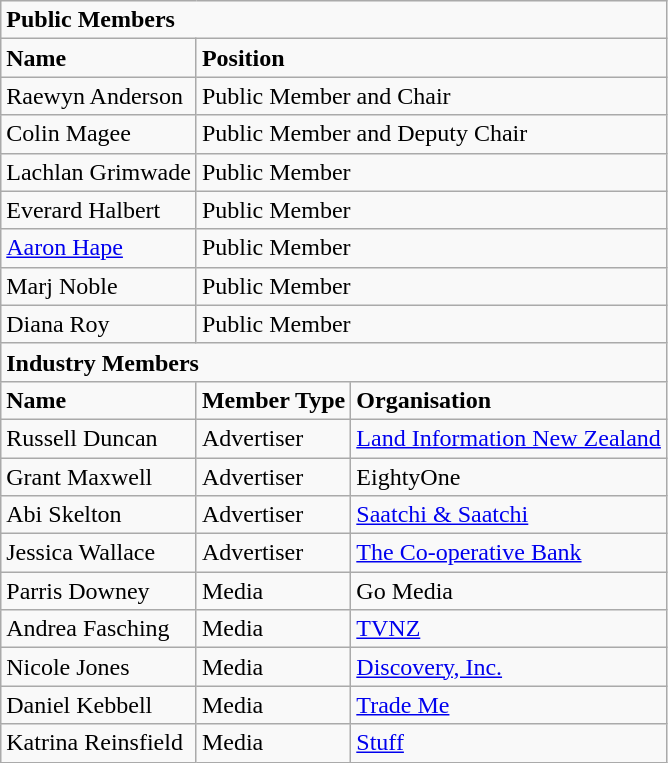<table class="wikitable">
<tr>
<td colspan="3"><strong>Public Members</strong></td>
</tr>
<tr>
<td><strong>Name</strong></td>
<td colspan="2"><strong>Position</strong></td>
</tr>
<tr>
<td>Raewyn Anderson</td>
<td colspan="2">Public Member and Chair</td>
</tr>
<tr>
<td>Colin Magee</td>
<td colspan="2">Public Member and Deputy Chair</td>
</tr>
<tr>
<td>Lachlan Grimwade</td>
<td colspan="2">Public Member</td>
</tr>
<tr>
<td>Everard Halbert</td>
<td colspan="2">Public Member</td>
</tr>
<tr>
<td><a href='#'>Aaron Hape</a></td>
<td colspan="2">Public Member</td>
</tr>
<tr>
<td>Marj Noble</td>
<td colspan="2">Public Member</td>
</tr>
<tr>
<td>Diana Roy</td>
<td colspan="2">Public Member</td>
</tr>
<tr>
<td colspan="3"><strong>Industry Members</strong></td>
</tr>
<tr>
<td><strong>Name</strong></td>
<td><strong>Member Type</strong></td>
<td><strong>Organisation</strong></td>
</tr>
<tr>
<td>Russell Duncan</td>
<td>Advertiser</td>
<td><a href='#'>Land Information New Zealand</a></td>
</tr>
<tr>
<td>Grant Maxwell</td>
<td>Advertiser</td>
<td>EightyOne</td>
</tr>
<tr>
<td>Abi Skelton</td>
<td>Advertiser</td>
<td><a href='#'>Saatchi & Saatchi</a></td>
</tr>
<tr>
<td>Jessica Wallace</td>
<td>Advertiser</td>
<td><a href='#'>The Co-operative Bank</a></td>
</tr>
<tr>
<td>Parris Downey</td>
<td>Media</td>
<td>Go Media</td>
</tr>
<tr>
<td>Andrea Fasching</td>
<td>Media</td>
<td><a href='#'>TVNZ</a></td>
</tr>
<tr>
<td>Nicole Jones</td>
<td>Media</td>
<td><a href='#'>Discovery, Inc.</a></td>
</tr>
<tr>
<td>Daniel Kebbell</td>
<td>Media</td>
<td><a href='#'>Trade Me</a></td>
</tr>
<tr>
<td>Katrina Reinsfield</td>
<td>Media</td>
<td><a href='#'>Stuff</a></td>
</tr>
</table>
